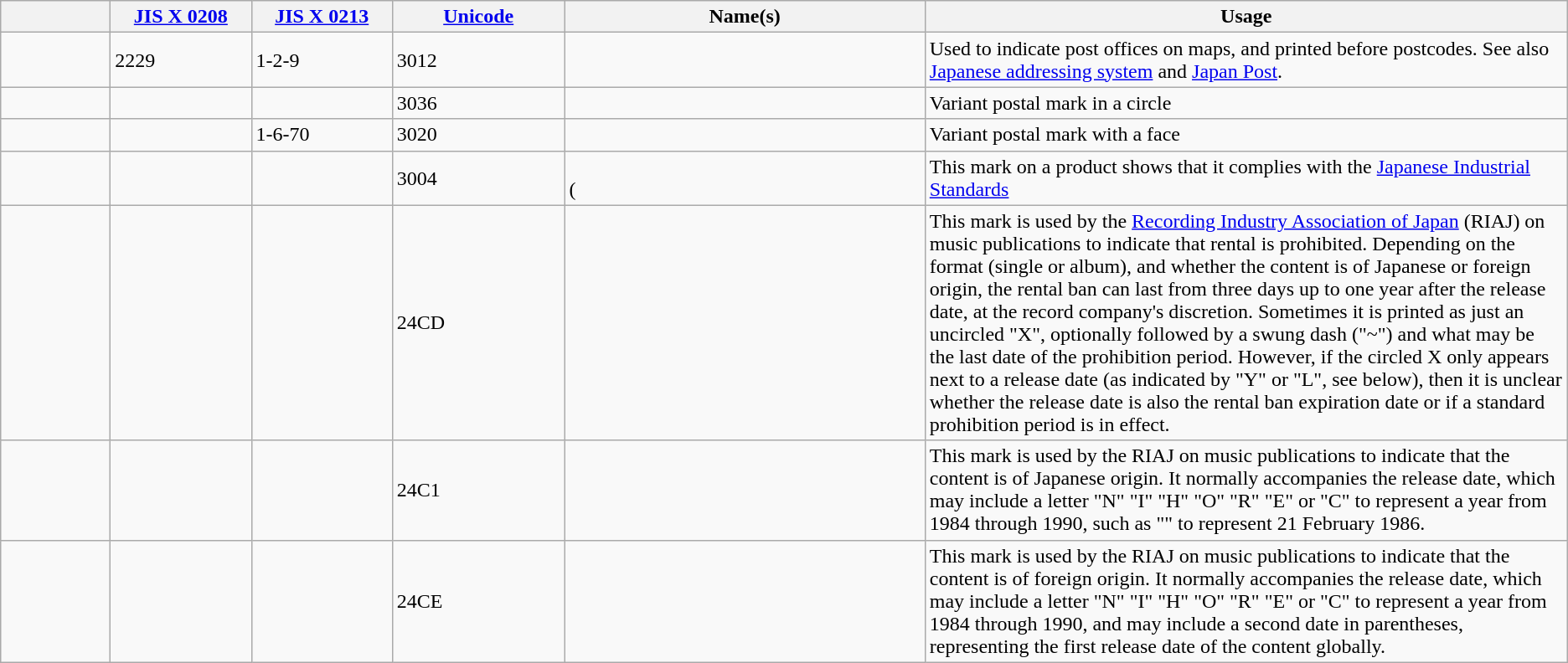<table class="wikitable">
<tr>
<th style="width:7%"></th>
<th style="width:9%"><a href='#'>JIS X 0208</a></th>
<th style="width:9%"><a href='#'>JIS X 0213</a></th>
<th style="width:11%"><a href='#'>Unicode</a></th>
<th style="width:23%">Name(s)</th>
<th style="width:41%">Usage</th>
</tr>
<tr>
<td style="font-size: 2em;"></td>
<td>2229</td>
<td>1-2-9</td>
<td>3012</td>
<td><br></td>
<td>Used to indicate post offices on maps, and printed before postcodes. See also <a href='#'>Japanese addressing system</a> and <a href='#'>Japan Post</a>.</td>
</tr>
<tr>
<td style="font-size: 2em;"></td>
<td></td>
<td></td>
<td>3036</td>
<td></td>
<td>Variant postal mark in a circle</td>
</tr>
<tr>
<td style="font-size: 2em;"></td>
<td></td>
<td>1-6-70</td>
<td>3020</td>
<td></td>
<td>Variant postal mark with a face</td>
</tr>
<tr>
<td style="font-size: 2em;"></td>
<td></td>
<td></td>
<td>3004</td>
<td><br>(<br>
</td>
<td>This mark on a product shows that it complies with the <a href='#'>Japanese Industrial Standards</a></td>
</tr>
<tr>
<td style="font-size: 2em;"></td>
<td></td>
<td></td>
<td>24CD</td>
<td></td>
<td>This mark is used by the <a href='#'>Recording Industry Association of Japan</a> (RIAJ) on music publications to indicate that rental is prohibited. Depending on the format (single or album), and whether the content is of Japanese or foreign origin, the rental ban can last from three days up to one year after the release date, at the record company's discretion. Sometimes it is printed as just an uncircled "X", optionally followed by a swung dash ("~") and what may be the last date of the prohibition period. However, if the circled X only appears next to a release date (as indicated by "Y" or "L", see below), then it is unclear whether the release date is also the rental ban expiration date or if a standard prohibition period is in effect.</td>
</tr>
<tr>
<td style="font-size: 2em;"></td>
<td></td>
<td></td>
<td>24C1</td>
<td></td>
<td>This mark is used by the RIAJ on music publications to indicate that the content is of Japanese origin. It normally accompanies the release date, which may include a letter "N" "I" "H" "O" "R" "E" or "C" to represent a year from 1984 through 1990, such as "" to represent 21 February 1986.</td>
</tr>
<tr>
<td style="font-size: 2em;"></td>
<td></td>
<td></td>
<td>24CE</td>
<td></td>
<td>This mark is used by the RIAJ on music publications to indicate that the content is of foreign origin. It normally accompanies the release date, which may include a letter "N" "I" "H" "O" "R" "E" or "C" to represent a year from 1984 through 1990, and may include a second date in parentheses, representing the first release date of the content globally.</td>
</tr>
</table>
